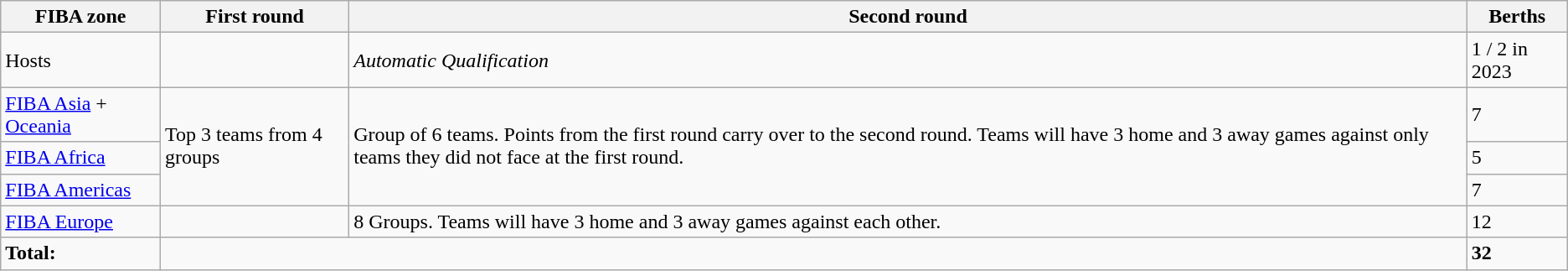<table class=wikitable>
<tr>
<th>FIBA zone</th>
<th>First round</th>
<th>Second round</th>
<th>Berths</th>
</tr>
<tr>
<td>Hosts</td>
<td></td>
<td><em>Automatic Qualification</em></td>
<td>1 / 2 in 2023</td>
</tr>
<tr>
<td><a href='#'>FIBA Asia</a> + <a href='#'>Oceania</a></td>
<td rowspan=3>Top 3 teams from 4 groups</td>
<td rowspan=3>Group of 6 teams. Points from the first round carry over to the second round. Teams will have 3 home and 3 away games against only teams they did not face at the first round.</td>
<td>7</td>
</tr>
<tr>
<td><a href='#'>FIBA Africa</a></td>
<td>5</td>
</tr>
<tr>
<td><a href='#'>FIBA Americas</a></td>
<td>7</td>
</tr>
<tr>
<td><a href='#'>FIBA Europe</a></td>
<td></td>
<td>8 Groups. Teams will have 3 home and 3 away games against each other.</td>
<td>12</td>
</tr>
<tr>
<td><strong>Total:</strong></td>
<td colspan=2></td>
<td><strong>32</strong></td>
</tr>
</table>
